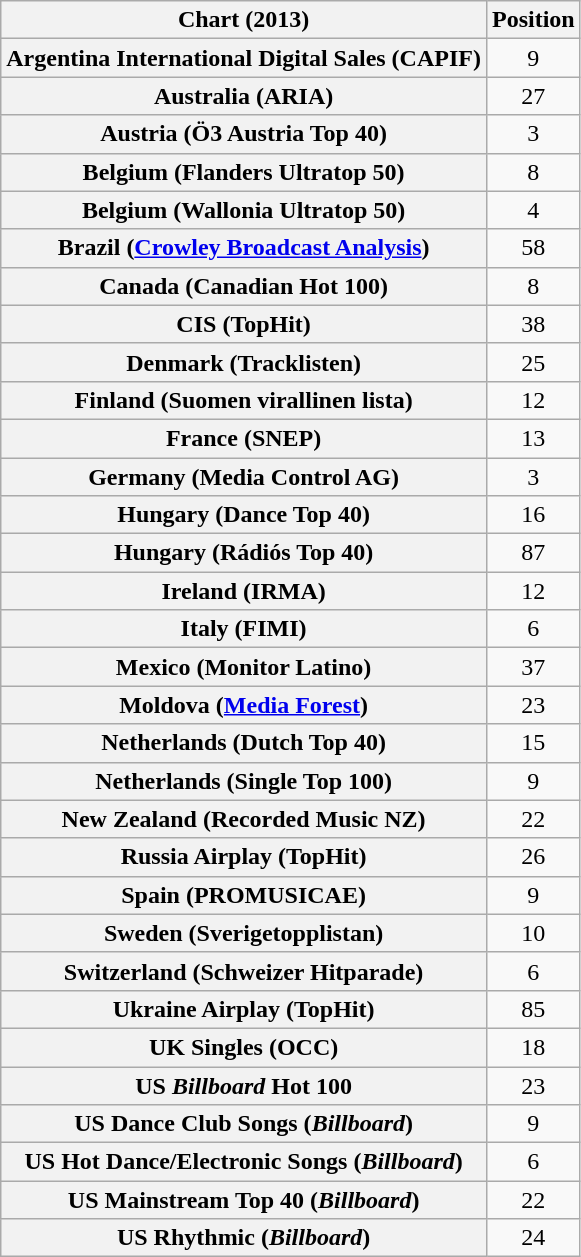<table class="wikitable sortable plainrowheaders" style="text-align:center;">
<tr>
<th>Chart (2013)</th>
<th>Position</th>
</tr>
<tr>
<th scope="row">Argentina International Digital Sales (CAPIF)</th>
<td>9</td>
</tr>
<tr>
<th scope="row">Australia (ARIA)</th>
<td align="center">27</td>
</tr>
<tr>
<th scope="row">Austria (Ö3 Austria Top 40)</th>
<td style="text-align:center;">3</td>
</tr>
<tr>
<th scope="row">Belgium (Flanders Ultratop 50)</th>
<td style="text-align:center;">8</td>
</tr>
<tr>
<th scope="row">Belgium (Wallonia Ultratop 50)</th>
<td style="text-align:center;">4</td>
</tr>
<tr>
<th scope="row">Brazil (<a href='#'>Crowley Broadcast Analysis</a>)</th>
<td style="text-align:center;">58</td>
</tr>
<tr>
<th scope="row">Canada (Canadian Hot 100)</th>
<td align="center">8</td>
</tr>
<tr>
<th scope="row">CIS (TopHit)</th>
<td>38</td>
</tr>
<tr>
<th scope="row">Denmark (Tracklisten)</th>
<td style="text-align:center;">25</td>
</tr>
<tr>
<th scope="row">Finland (Suomen virallinen lista)</th>
<td style="text-align:center;">12</td>
</tr>
<tr>
<th scope="row">France (SNEP)</th>
<td style="text-align:center;">13</td>
</tr>
<tr>
<th scope="row">Germany (Media Control AG)</th>
<td style="text-align:center;">3</td>
</tr>
<tr>
<th scope="row">Hungary (Dance Top 40)</th>
<td style="text-align:center;">16</td>
</tr>
<tr>
<th scope="row">Hungary (Rádiós Top 40)</th>
<td align="center">87</td>
</tr>
<tr>
<th scope="row">Ireland (IRMA)</th>
<td style="text-align:center;">12</td>
</tr>
<tr>
<th scope="row">Italy (FIMI)</th>
<td style="text-align:center">6</td>
</tr>
<tr>
<th scope="row">Mexico (Monitor Latino)</th>
<td align="center">37</td>
</tr>
<tr>
<th scope="row">Moldova (<a href='#'>Media Forest</a>)</th>
<td align="center">23</td>
</tr>
<tr>
<th scope="row">Netherlands (Dutch Top 40)</th>
<td style="text-align:center;">15</td>
</tr>
<tr>
<th scope="row">Netherlands (Single Top 100)</th>
<td align="center">9</td>
</tr>
<tr>
<th scope="row">New Zealand (Recorded Music NZ)</th>
<td align="center">22</td>
</tr>
<tr>
<th scope="row">Russia Airplay (TopHit)</th>
<td style="text-align:center;">26</td>
</tr>
<tr>
<th scope="row">Spain (PROMUSICAE)</th>
<td style="text-align:center;">9</td>
</tr>
<tr>
<th scope="row">Sweden (Sverigetopplistan)</th>
<td style="text-align:center;">10</td>
</tr>
<tr>
<th scope="row">Switzerland (Schweizer Hitparade)</th>
<td align="center">6</td>
</tr>
<tr>
<th scope="row">Ukraine Airplay (TopHit)</th>
<td style="text-align:center;">85</td>
</tr>
<tr>
<th scope="row">UK Singles (OCC)</th>
<td align="center">18</td>
</tr>
<tr>
<th scope="row">US <em>Billboard</em> Hot 100</th>
<td style="text-align:center;">23</td>
</tr>
<tr>
<th scope="row">US Dance Club Songs (<em>Billboard</em>)</th>
<td style="text-align:center;">9</td>
</tr>
<tr>
<th scope="row">US Hot Dance/Electronic Songs (<em>Billboard</em>)</th>
<td style="text-align:center;">6</td>
</tr>
<tr>
<th scope="row">US Mainstream Top 40 (<em>Billboard</em>)</th>
<td style="text-align:center;">22</td>
</tr>
<tr>
<th scope="row">US Rhythmic (<em>Billboard</em>)</th>
<td style="text-align:center;">24</td>
</tr>
</table>
